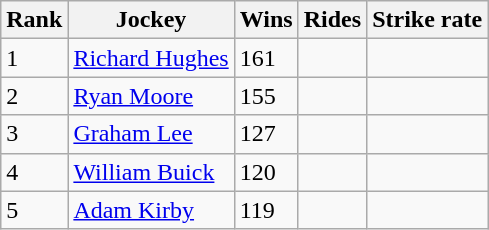<table class="wikitable sortable">
<tr>
<th>Rank</th>
<th>Jockey</th>
<th>Wins</th>
<th>Rides</th>
<th>Strike rate</th>
</tr>
<tr>
<td>1</td>
<td><a href='#'>Richard Hughes</a></td>
<td>161</td>
<td></td>
<td></td>
</tr>
<tr>
<td>2</td>
<td><a href='#'>Ryan Moore</a></td>
<td>155</td>
<td></td>
<td></td>
</tr>
<tr>
<td>3</td>
<td><a href='#'>Graham Lee</a></td>
<td>127</td>
<td></td>
<td></td>
</tr>
<tr>
<td>4</td>
<td><a href='#'>William Buick</a></td>
<td>120</td>
<td></td>
<td></td>
</tr>
<tr>
<td>5</td>
<td><a href='#'>Adam Kirby</a></td>
<td>119</td>
<td></td>
<td></td>
</tr>
</table>
